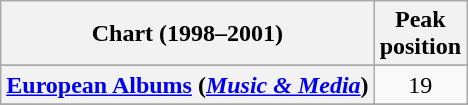<table class="wikitable sortable plainrowheaders" style="text-align:center">
<tr>
<th scope="col">Chart (1998–2001)</th>
<th scope="col">Peak<br>position</th>
</tr>
<tr>
</tr>
<tr>
</tr>
<tr>
</tr>
<tr>
</tr>
<tr>
<th scope="row"><a href='#'>European Albums</a> (<em><a href='#'>Music & Media</a></em>)</th>
<td>19</td>
</tr>
<tr>
</tr>
<tr>
</tr>
<tr>
</tr>
<tr>
</tr>
<tr>
</tr>
<tr>
</tr>
<tr>
</tr>
<tr>
</tr>
<tr>
</tr>
<tr>
</tr>
</table>
